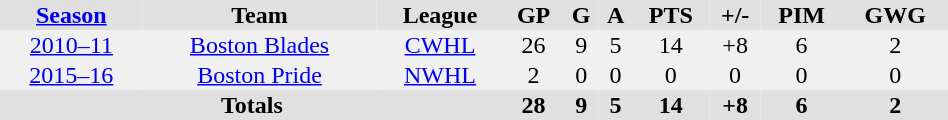<table BORDER="0" CELLPADDING="1" CELLSPACING="0" width="50%" style="text-align:center">
<tr bgcolor="#e0e0e0">
<th><a href='#'>Season</a></th>
<th>Team</th>
<th>League</th>
<th>GP</th>
<th>G</th>
<th>A</th>
<th>PTS</th>
<th>+/-</th>
<th>PIM</th>
<th>GWG</th>
</tr>
<tr bgcolor="#f0f0f0">
<td><a href='#'>2010–11</a></td>
<td><a href='#'>Boston Blades</a></td>
<td><a href='#'>CWHL</a></td>
<td>26</td>
<td>9</td>
<td>5</td>
<td>14</td>
<td>+8</td>
<td>6</td>
<td>2</td>
</tr>
<tr bgcolor="#f0f0f0">
<td><a href='#'>2015–16</a></td>
<td><a href='#'>Boston Pride</a></td>
<td><a href='#'>NWHL</a></td>
<td>2</td>
<td>0</td>
<td>0</td>
<td>0</td>
<td>0</td>
<td>0</td>
<td>0</td>
</tr>
<tr bgcolor="#e0e0e0">
<th colspan="3">Totals</th>
<th>28</th>
<th>9</th>
<th>5</th>
<th>14</th>
<th>+8</th>
<th>6</th>
<th>2</th>
</tr>
</table>
